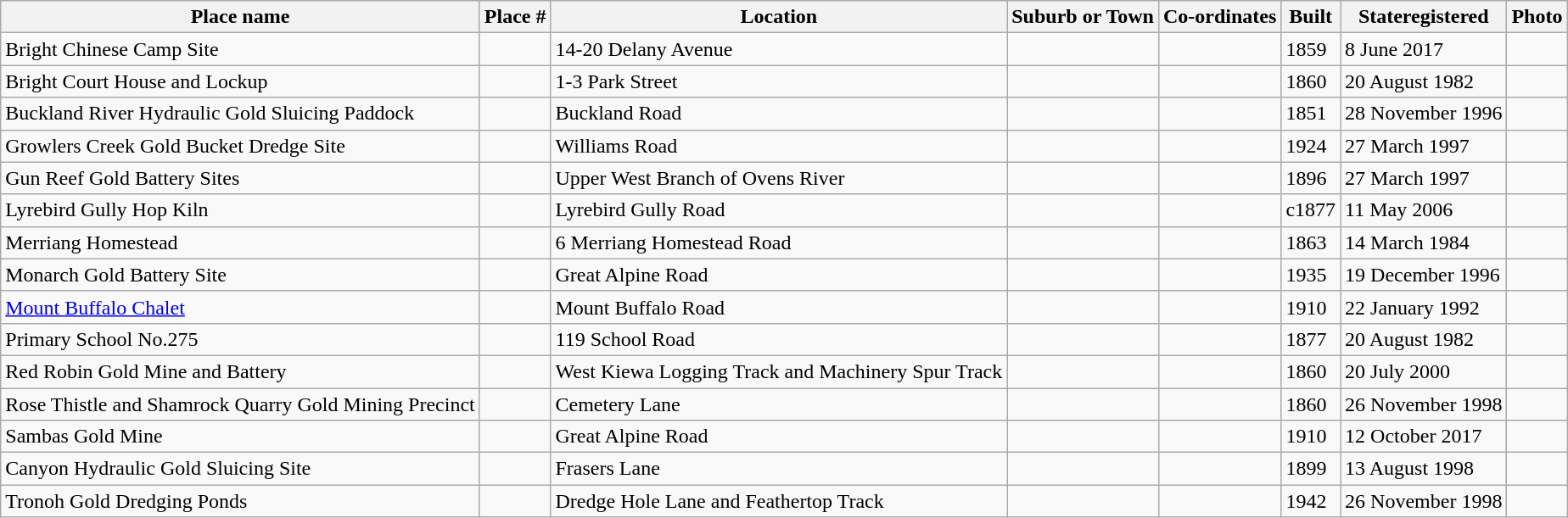<table class="wikitable sortable">
<tr>
<th>Place name</th>
<th>Place #</th>
<th>Location</th>
<th>Suburb or Town</th>
<th>Co-ordinates</th>
<th>Built</th>
<th>Stateregistered</th>
<th class="unsortable">Photo</th>
</tr>
<tr>
<td>Bright Chinese Camp Site</td>
<td></td>
<td>14-20 Delany Avenue</td>
<td></td>
<td></td>
<td>1859</td>
<td>8 June 2017</td>
<td></td>
</tr>
<tr>
<td>Bright Court House and Lockup</td>
<td></td>
<td>1-3 Park Street</td>
<td></td>
<td></td>
<td>1860</td>
<td>20 August 1982</td>
<td></td>
</tr>
<tr>
<td>Buckland River Hydraulic Gold Sluicing Paddock</td>
<td></td>
<td>Buckland Road</td>
<td></td>
<td></td>
<td>1851</td>
<td>28 November 1996</td>
<td></td>
</tr>
<tr>
<td>Growlers Creek Gold Bucket Dredge Site</td>
<td></td>
<td>Williams Road</td>
<td></td>
<td></td>
<td>1924</td>
<td>27 March 1997</td>
<td></td>
</tr>
<tr>
<td>Gun Reef Gold Battery Sites</td>
<td></td>
<td>Upper West Branch of Ovens River</td>
<td></td>
<td></td>
<td>1896</td>
<td>27 March 1997</td>
<td></td>
</tr>
<tr>
<td>Lyrebird Gully Hop Kiln</td>
<td></td>
<td>Lyrebird Gully Road</td>
<td></td>
<td></td>
<td>c1877</td>
<td>11 May 2006</td>
<td></td>
</tr>
<tr>
<td>Merriang Homestead</td>
<td></td>
<td>6 Merriang Homestead Road</td>
<td></td>
<td></td>
<td>1863</td>
<td>14 March 1984</td>
<td></td>
</tr>
<tr>
<td>Monarch Gold Battery Site</td>
<td></td>
<td>Great Alpine Road</td>
<td></td>
<td></td>
<td>1935</td>
<td>19 December 1996</td>
<td></td>
</tr>
<tr>
<td><a href='#'>Mount Buffalo Chalet</a></td>
<td></td>
<td>Mount Buffalo Road</td>
<td></td>
<td></td>
<td>1910</td>
<td>22 January 1992</td>
<td></td>
</tr>
<tr>
<td>Primary School No.275</td>
<td></td>
<td>119 School Road</td>
<td></td>
<td></td>
<td>1877</td>
<td>20 August 1982</td>
<td></td>
</tr>
<tr>
<td>Red Robin Gold Mine and Battery</td>
<td></td>
<td>West Kiewa Logging Track and Machinery Spur Track</td>
<td></td>
<td></td>
<td>1860</td>
<td>20 July 2000</td>
<td></td>
</tr>
<tr>
<td>Rose Thistle and Shamrock Quarry Gold Mining Precinct</td>
<td></td>
<td>Cemetery Lane</td>
<td></td>
<td></td>
<td>1860</td>
<td>26 November 1998</td>
<td></td>
</tr>
<tr>
<td>Sambas Gold Mine</td>
<td></td>
<td>Great Alpine Road</td>
<td></td>
<td></td>
<td>1910</td>
<td>12 October 2017</td>
<td></td>
</tr>
<tr>
<td>Canyon Hydraulic Gold Sluicing Site</td>
<td></td>
<td>Frasers Lane</td>
<td></td>
<td></td>
<td>1899</td>
<td>13 August 1998</td>
<td></td>
</tr>
<tr>
<td>Tronoh Gold Dredging Ponds</td>
<td></td>
<td>Dredge Hole Lane and Feathertop Track</td>
<td></td>
<td></td>
<td>1942</td>
<td>26 November 1998</td>
<td></td>
</tr>
</table>
